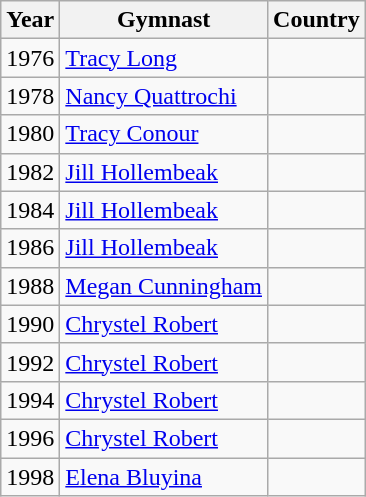<table class="wikitable">
<tr>
<th>Year</th>
<th>Gymnast</th>
<th>Country</th>
</tr>
<tr>
<td>1976</td>
<td><a href='#'>Tracy Long</a></td>
<td></td>
</tr>
<tr>
<td>1978</td>
<td><a href='#'>Nancy Quattrochi</a></td>
<td></td>
</tr>
<tr>
<td>1980</td>
<td><a href='#'>Tracy Conour</a></td>
<td></td>
</tr>
<tr>
<td>1982</td>
<td><a href='#'>Jill Hollembeak</a></td>
<td></td>
</tr>
<tr>
<td>1984</td>
<td><a href='#'>Jill Hollembeak</a></td>
<td></td>
</tr>
<tr>
<td>1986</td>
<td><a href='#'>Jill Hollembeak</a></td>
<td></td>
</tr>
<tr>
<td>1988</td>
<td><a href='#'>Megan Cunningham</a></td>
<td></td>
</tr>
<tr>
<td>1990</td>
<td><a href='#'>Chrystel Robert</a></td>
<td></td>
</tr>
<tr>
<td>1992</td>
<td><a href='#'>Chrystel Robert</a></td>
<td></td>
</tr>
<tr>
<td>1994</td>
<td><a href='#'>Chrystel Robert</a></td>
<td></td>
</tr>
<tr>
<td>1996</td>
<td><a href='#'>Chrystel Robert</a></td>
<td></td>
</tr>
<tr>
<td>1998</td>
<td><a href='#'>Elena Bluyina</a></td>
<td></td>
</tr>
</table>
